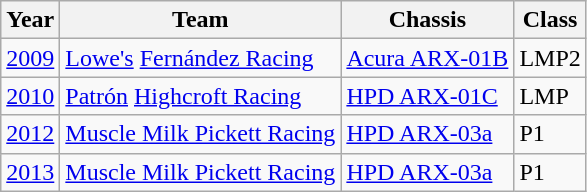<table class="wikitable">
<tr>
<th>Year</th>
<th>Team</th>
<th>Chassis</th>
<th>Class</th>
</tr>
<tr>
<td><a href='#'>2009</a></td>
<td> <a href='#'>Lowe's</a> <a href='#'>Fernández Racing</a></td>
<td><a href='#'>Acura ARX-01B</a></td>
<td>LMP2</td>
</tr>
<tr>
<td><a href='#'>2010</a></td>
<td> <a href='#'>Patrón</a> <a href='#'>Highcroft Racing</a></td>
<td><a href='#'>HPD ARX-01C</a></td>
<td>LMP</td>
</tr>
<tr>
<td><a href='#'>2012</a></td>
<td> <a href='#'>Muscle Milk Pickett Racing</a></td>
<td><a href='#'>HPD ARX-03a</a></td>
<td>P1</td>
</tr>
<tr>
<td><a href='#'>2013</a></td>
<td> <a href='#'>Muscle Milk Pickett Racing</a></td>
<td><a href='#'>HPD ARX-03a</a></td>
<td>P1</td>
</tr>
</table>
